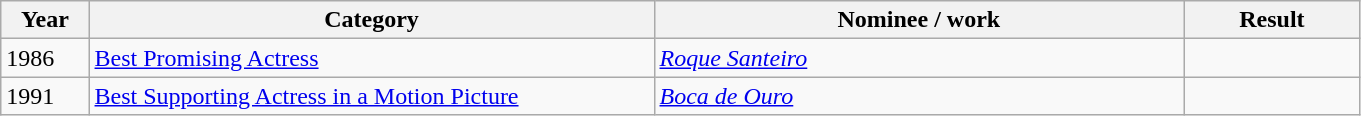<table class=wikitable>
<tr>
<th Width=5%>Year</th>
<th Width=32%>Category</th>
<th Width=30%>Nominee / work</th>
<th Width=10%>Result</th>
</tr>
<tr>
<td>1986</td>
<td><a href='#'>Best Promising Actress</a></td>
<td><em><a href='#'>Roque Santeiro</a></em></td>
<td></td>
</tr>
<tr>
<td>1991</td>
<td><a href='#'>Best Supporting Actress in a Motion Picture</a></td>
<td><em><a href='#'>Boca de Ouro</a></em></td>
<td></td>
</tr>
</table>
